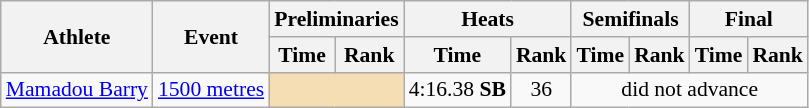<table class=wikitable style="font-size:90%;">
<tr>
<th rowspan="2">Athlete</th>
<th rowspan="2">Event</th>
<th colspan="2">Preliminaries</th>
<th colspan="2">Heats</th>
<th colspan="2">Semifinals</th>
<th colspan="2">Final</th>
</tr>
<tr>
<th>Time</th>
<th>Rank</th>
<th>Time</th>
<th>Rank</th>
<th>Time</th>
<th>Rank</th>
<th>Time</th>
<th>Rank</th>
</tr>
<tr style="border-top: single;">
<td><a href='#'>Mamadou Barry</a></td>
<td><a href='#'>1500 metres</a></td>
<td colspan= 2 bgcolor="wheat"></td>
<td align=center>4:16.38 <strong>SB</strong></td>
<td align=center>36</td>
<td align=center colspan=4>did not advance</td>
</tr>
</table>
